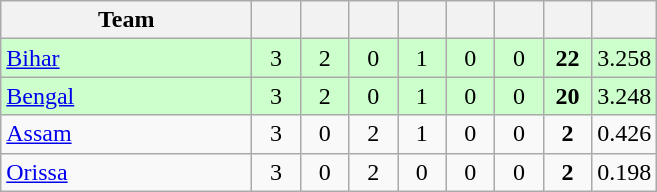<table class="wikitable" style="text-align:center">
<tr>
<th style="width:160px">Team</th>
<th style="width:25px"></th>
<th style="width:25px"></th>
<th style="width:25px"></th>
<th style="width:25px"></th>
<th style="width:25px"></th>
<th style="width:25px"></th>
<th style="width:25px"></th>
<th style="width:25px;"></th>
</tr>
<tr style="background:#cfc;">
<td style="text-align:left"><a href='#'>Bihar</a></td>
<td>3</td>
<td>2</td>
<td>0</td>
<td>1</td>
<td>0</td>
<td>0</td>
<td><strong>22</strong></td>
<td>3.258</td>
</tr>
<tr style="background:#cfc;">
<td style="text-align:left"><a href='#'>Bengal</a></td>
<td>3</td>
<td>2</td>
<td>0</td>
<td>1</td>
<td>0</td>
<td>0</td>
<td><strong>20</strong></td>
<td>3.248</td>
</tr>
<tr>
<td style="text-align:left"><a href='#'>Assam</a></td>
<td>3</td>
<td>0</td>
<td>2</td>
<td>1</td>
<td>0</td>
<td>0</td>
<td><strong>2</strong></td>
<td>0.426</td>
</tr>
<tr>
<td style="text-align:left"><a href='#'>Orissa</a></td>
<td>3</td>
<td>0</td>
<td>2</td>
<td>0</td>
<td>0</td>
<td>0</td>
<td><strong>2</strong></td>
<td>0.198</td>
</tr>
</table>
